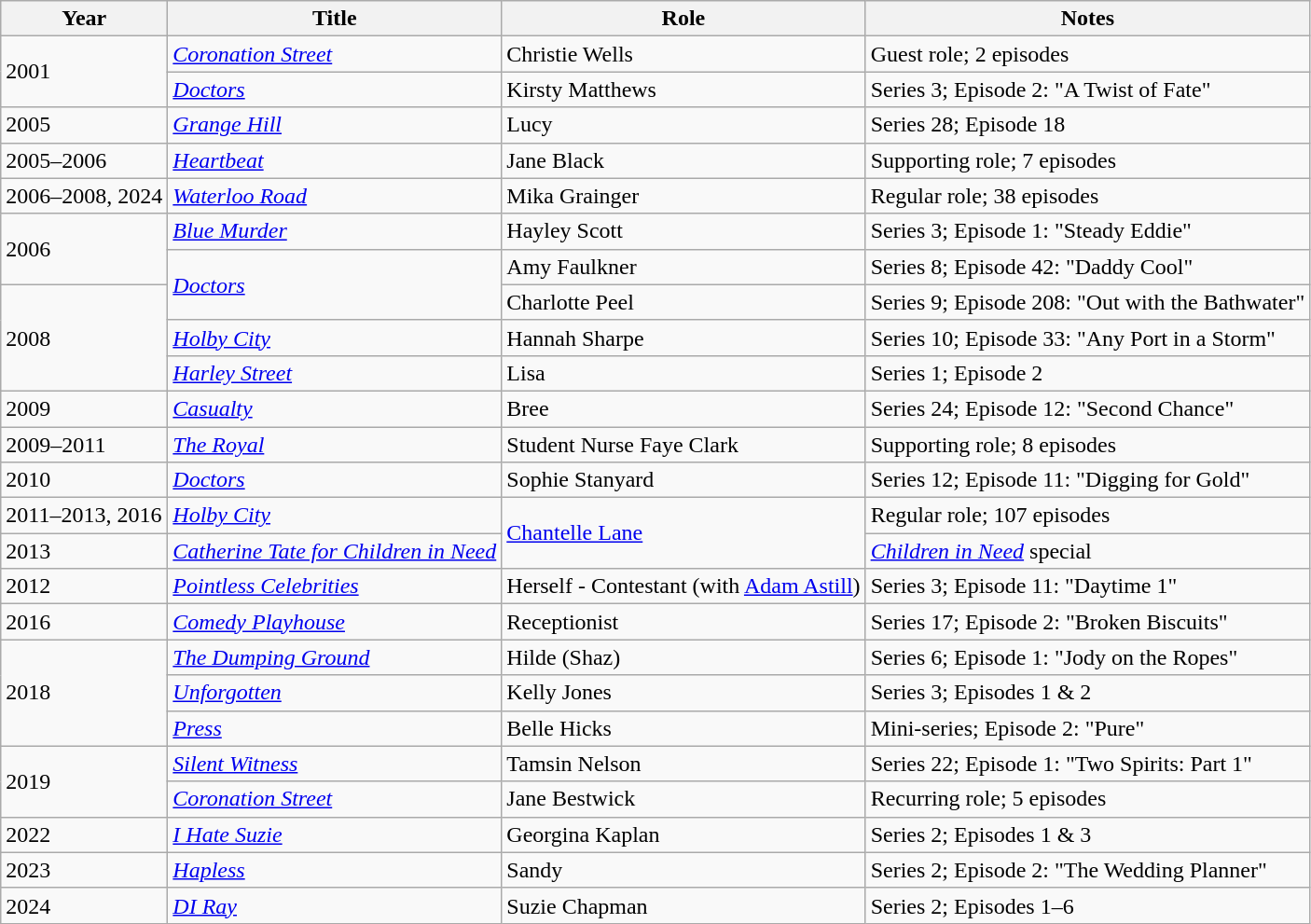<table class="wikitable plainrowheaders unsortable">
<tr>
<th scope="col">Year</th>
<th scope="col">Title</th>
<th scope="col">Role</th>
<th scope="col">Notes</th>
</tr>
<tr>
<td rowspan="2">2001</td>
<td><em><a href='#'>Coronation Street</a></em></td>
<td>Christie Wells</td>
<td>Guest role; 2 episodes</td>
</tr>
<tr>
<td><em><a href='#'>Doctors</a></em></td>
<td>Kirsty Matthews</td>
<td>Series 3; Episode 2: "A Twist of Fate"</td>
</tr>
<tr>
<td>2005</td>
<td><em><a href='#'>Grange Hill</a></em></td>
<td>Lucy</td>
<td>Series 28; Episode 18</td>
</tr>
<tr>
<td>2005–2006</td>
<td><em><a href='#'>Heartbeat</a></em></td>
<td>Jane Black</td>
<td>Supporting role; 7 episodes</td>
</tr>
<tr>
<td>2006–2008, 2024</td>
<td><em><a href='#'>Waterloo Road</a></em></td>
<td>Mika Grainger</td>
<td>Regular role; 38 episodes</td>
</tr>
<tr>
<td rowspan="2">2006</td>
<td><em><a href='#'>Blue Murder</a></em></td>
<td>Hayley Scott</td>
<td>Series 3; Episode 1: "Steady Eddie"</td>
</tr>
<tr>
<td rowspan="2"><em><a href='#'>Doctors</a></em></td>
<td>Amy Faulkner</td>
<td>Series 8; Episode 42: "Daddy Cool"</td>
</tr>
<tr>
<td rowspan="3">2008</td>
<td>Charlotte Peel</td>
<td>Series 9; Episode 208: "Out with the Bathwater"</td>
</tr>
<tr>
<td><em><a href='#'>Holby City</a></em></td>
<td>Hannah Sharpe</td>
<td>Series 10; Episode 33: "Any Port in a Storm"</td>
</tr>
<tr>
<td><em><a href='#'>Harley Street</a></em></td>
<td>Lisa</td>
<td>Series 1; Episode 2</td>
</tr>
<tr>
<td>2009</td>
<td><em><a href='#'>Casualty</a></em></td>
<td>Bree</td>
<td>Series 24; Episode 12: "Second Chance"</td>
</tr>
<tr>
<td>2009–2011</td>
<td><em><a href='#'>The Royal</a></em></td>
<td>Student Nurse Faye Clark</td>
<td>Supporting role; 8 episodes</td>
</tr>
<tr>
<td>2010</td>
<td><em><a href='#'>Doctors</a></em></td>
<td>Sophie Stanyard</td>
<td>Series 12; Episode 11: "Digging for Gold"</td>
</tr>
<tr>
<td>2011–2013, 2016</td>
<td><em><a href='#'>Holby City</a></em></td>
<td rowspan="2"><a href='#'>Chantelle Lane</a></td>
<td>Regular role; 107 episodes</td>
</tr>
<tr>
<td>2013</td>
<td><em><a href='#'>Catherine Tate for Children in Need</a></em></td>
<td><em><a href='#'>Children in Need</a></em> special</td>
</tr>
<tr>
<td>2012</td>
<td><em><a href='#'>Pointless Celebrities</a></em></td>
<td>Herself - Contestant (with <a href='#'>Adam Astill</a>)</td>
<td>Series 3; Episode 11: "Daytime 1"</td>
</tr>
<tr>
<td>2016</td>
<td><em><a href='#'>Comedy Playhouse</a></em></td>
<td>Receptionist</td>
<td>Series 17; Episode 2: "Broken Biscuits"</td>
</tr>
<tr>
<td rowspan="3">2018</td>
<td><em><a href='#'>The Dumping Ground</a></em></td>
<td>Hilde (Shaz)</td>
<td>Series 6; Episode 1: "Jody on the Ropes"</td>
</tr>
<tr>
<td><em><a href='#'>Unforgotten</a></em></td>
<td>Kelly Jones</td>
<td>Series 3; Episodes 1 & 2</td>
</tr>
<tr>
<td><em><a href='#'>Press</a></em></td>
<td>Belle Hicks</td>
<td>Mini-series; Episode 2: "Pure"</td>
</tr>
<tr>
<td rowspan="2">2019</td>
<td><em><a href='#'>Silent Witness</a></em></td>
<td>Tamsin Nelson</td>
<td>Series 22; Episode 1: "Two Spirits: Part 1"</td>
</tr>
<tr>
<td><em><a href='#'>Coronation Street</a></em></td>
<td>Jane Bestwick</td>
<td>Recurring role; 5 episodes</td>
</tr>
<tr>
<td>2022</td>
<td><em><a href='#'>I Hate Suzie</a></em></td>
<td>Georgina Kaplan</td>
<td>Series 2; Episodes 1 & 3</td>
</tr>
<tr>
<td>2023</td>
<td><em><a href='#'>Hapless</a></em></td>
<td>Sandy</td>
<td>Series 2; Episode 2: "The Wedding Planner"</td>
</tr>
<tr>
<td>2024</td>
<td><em><a href='#'>DI Ray</a></em></td>
<td>Suzie Chapman</td>
<td>Series 2; Episodes 1–6</td>
</tr>
</table>
